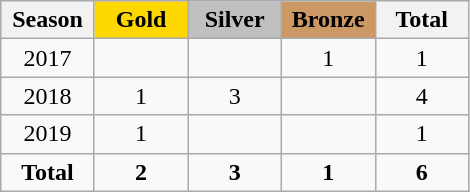<table class="wikitable" style="text-align:center;">
<tr>
<th width="55">Season</th>
<th width="55" style="background: gold;">Gold</th>
<th width="55" style="background: silver;">Silver</th>
<th width="55" style="background: #cc9966;">Bronze</th>
<th width="55">Total</th>
</tr>
<tr>
<td>2017</td>
<td></td>
<td></td>
<td>1</td>
<td>1</td>
</tr>
<tr>
<td>2018</td>
<td>1</td>
<td>3</td>
<td></td>
<td>4</td>
</tr>
<tr>
<td>2019</td>
<td>1</td>
<td></td>
<td></td>
<td>1</td>
</tr>
<tr>
<td><strong>Total</strong></td>
<td><strong>2</strong></td>
<td><strong>3</strong></td>
<td><strong>1</strong></td>
<td><strong>6</strong></td>
</tr>
</table>
